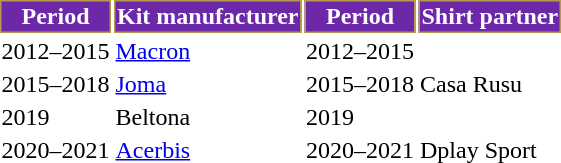<table class="toccolours">
<tr>
<th style="background:#6d28aa;color:#fefefe;border:1px solid #b5994c;">Period</th>
<th style="background:#6d28aa;color:#fefefe;border:1px solid #b5994c;">Kit manufacturer</th>
<th style="background:#6d28aa;color:#fefefe;border:1px solid #b5994c;">Period</th>
<th style="background:#6d28aa;color:#fefefe;border:1px solid #b5994c;">Shirt partner</th>
</tr>
<tr>
<td>2012–2015</td>
<td rowspan=1> <a href='#'>Macron</a></td>
<td>2012–2015</td>
<td rowspan=1></td>
</tr>
<tr>
<td>2015–2018</td>
<td> <a href='#'>Joma</a></td>
<td>2015–2018</td>
<td>Casa Rusu</td>
<td></td>
</tr>
<tr>
<td>2019</td>
<td> Beltona</td>
<td>2019</td>
<td></td>
</tr>
<tr>
<td>2020–2021</td>
<td> <a href='#'>Acerbis</a></td>
<td>2020–2021</td>
<td>Dplay Sport</td>
</tr>
<tr>
</tr>
</table>
